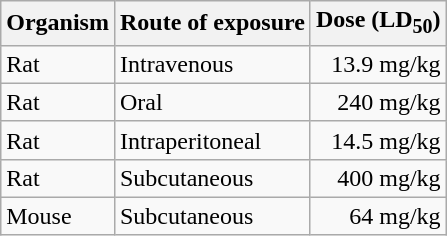<table class="wikitable">
<tr>
<th>Organism</th>
<th>Route of exposure</th>
<th>Dose (LD<sub>50</sub>)</th>
</tr>
<tr>
<td>Rat</td>
<td>Intravenous</td>
<td align=right>13.9 mg/kg</td>
</tr>
<tr>
<td>Rat</td>
<td>Oral</td>
<td align=right>240 mg/kg</td>
</tr>
<tr>
<td>Rat</td>
<td>Intraperitoneal</td>
<td align=right>14.5 mg/kg</td>
</tr>
<tr>
<td>Rat</td>
<td>Subcutaneous</td>
<td align=right>400 mg/kg</td>
</tr>
<tr>
<td>Mouse</td>
<td>Subcutaneous</td>
<td align=right>64 mg/kg</td>
</tr>
</table>
